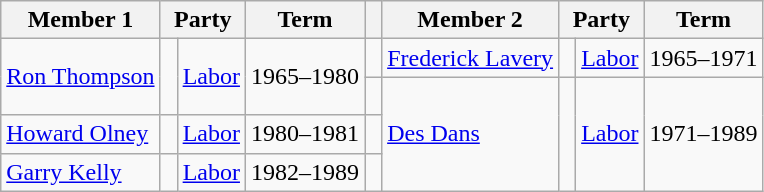<table class="wikitable">
<tr>
<th>Member 1</th>
<th colspan=2>Party</th>
<th>Term</th>
<th></th>
<th>Member 2</th>
<th colspan=2>Party</th>
<th>Term</th>
</tr>
<tr>
<td rowspan=2><a href='#'>Ron Thompson</a></td>
<td rowspan=2 > </td>
<td rowspan=2><a href='#'>Labor</a></td>
<td rowspan=2>1965–1980</td>
<td> </td>
<td><a href='#'>Frederick Lavery</a></td>
<td> </td>
<td><a href='#'>Labor</a></td>
<td>1965–1971</td>
</tr>
<tr>
<td> </td>
<td rowspan=3><a href='#'>Des Dans</a></td>
<td rowspan=3 > </td>
<td rowspan=3><a href='#'>Labor</a></td>
<td rowspan=3>1971–1989</td>
</tr>
<tr>
<td><a href='#'>Howard Olney</a></td>
<td> </td>
<td><a href='#'>Labor</a></td>
<td>1980–1981</td>
<td> </td>
</tr>
<tr>
<td><a href='#'>Garry Kelly</a></td>
<td> </td>
<td><a href='#'>Labor</a></td>
<td>1982–1989</td>
<td> </td>
</tr>
</table>
